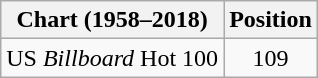<table class="wikitable">
<tr>
<th>Chart (1958–2018)</th>
<th>Position</th>
</tr>
<tr>
<td>US <em>Billboard</em> Hot 100</td>
<td align="center">109</td>
</tr>
</table>
